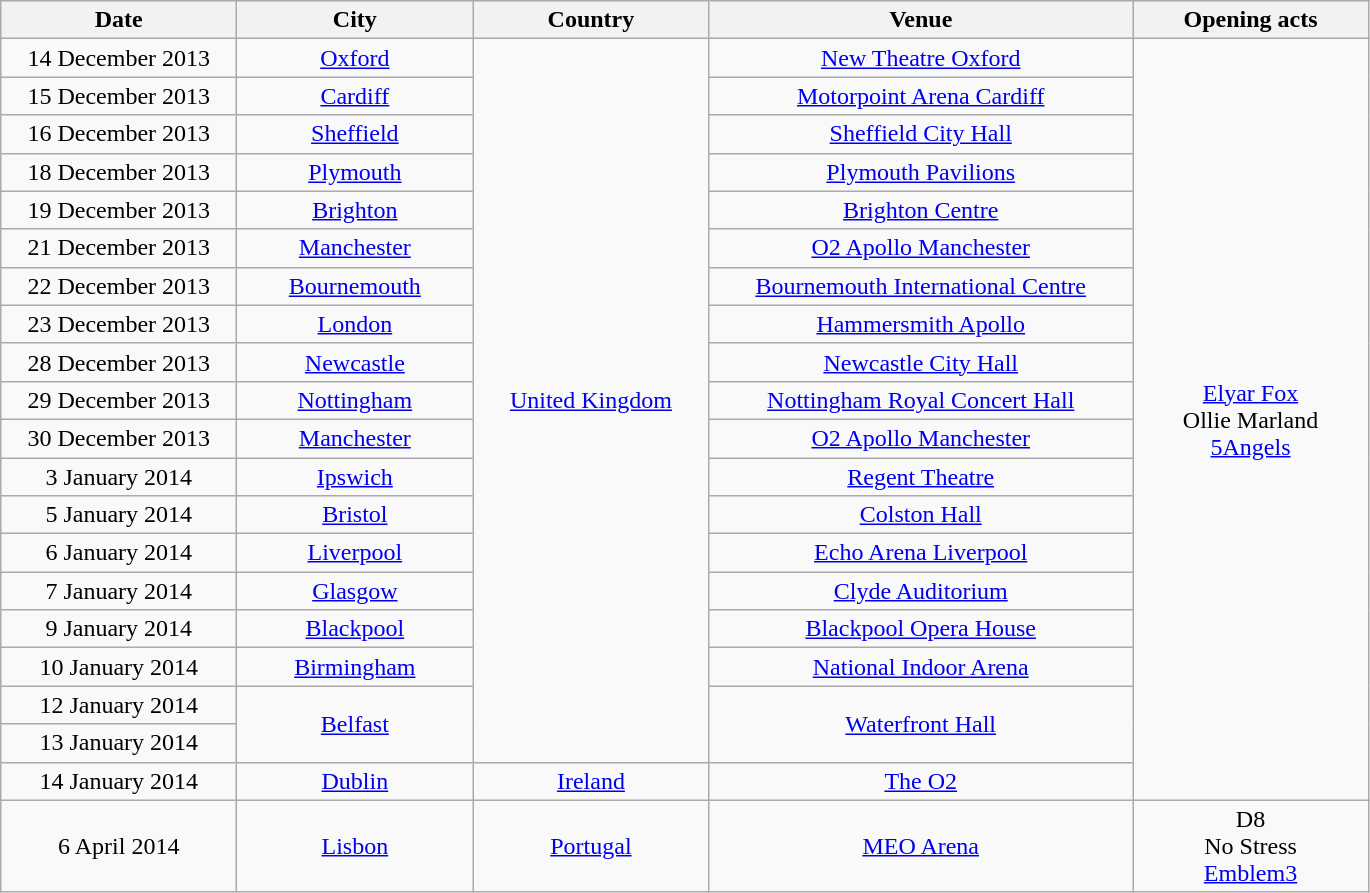<table class="wikitable" style="text-align:center;">
<tr>
<th style="width:150px;">Date</th>
<th style="width:150px;">City</th>
<th style="width:150px;">Country</th>
<th style="width:275px;">Venue</th>
<th style="width:150px;">Opening acts</th>
</tr>
<tr>
<td>14 December 2013</td>
<td><a href='#'>Oxford</a></td>
<td rowspan="19"><a href='#'>United Kingdom</a></td>
<td><a href='#'>New Theatre Oxford</a></td>
<td rowspan="20"><a href='#'>Elyar Fox</a><br>Ollie Marland<br><a href='#'>5Angels</a></td>
</tr>
<tr>
<td>15 December 2013</td>
<td><a href='#'>Cardiff</a></td>
<td><a href='#'>Motorpoint Arena Cardiff</a></td>
</tr>
<tr>
<td>16 December 2013</td>
<td><a href='#'>Sheffield</a></td>
<td><a href='#'>Sheffield City Hall</a></td>
</tr>
<tr>
<td>18 December 2013</td>
<td><a href='#'>Plymouth</a></td>
<td><a href='#'>Plymouth Pavilions</a></td>
</tr>
<tr>
<td>19 December 2013</td>
<td><a href='#'>Brighton</a></td>
<td><a href='#'>Brighton Centre</a></td>
</tr>
<tr>
<td>21 December 2013</td>
<td><a href='#'>Manchester</a></td>
<td><a href='#'>O2 Apollo Manchester</a></td>
</tr>
<tr>
<td>22 December 2013</td>
<td><a href='#'>Bournemouth</a></td>
<td><a href='#'>Bournemouth International Centre</a></td>
</tr>
<tr>
<td>23 December 2013</td>
<td><a href='#'>London</a></td>
<td><a href='#'>Hammersmith Apollo</a></td>
</tr>
<tr>
<td>28 December 2013</td>
<td><a href='#'>Newcastle</a></td>
<td><a href='#'>Newcastle City Hall</a></td>
</tr>
<tr>
<td>29 December 2013</td>
<td><a href='#'>Nottingham</a></td>
<td><a href='#'>Nottingham Royal Concert Hall</a></td>
</tr>
<tr>
<td>30 December 2013</td>
<td><a href='#'>Manchester</a></td>
<td><a href='#'>O2 Apollo Manchester</a></td>
</tr>
<tr>
<td>3 January 2014</td>
<td><a href='#'>Ipswich</a></td>
<td><a href='#'>Regent Theatre</a></td>
</tr>
<tr>
<td>5 January 2014</td>
<td><a href='#'>Bristol</a></td>
<td><a href='#'>Colston Hall</a></td>
</tr>
<tr>
<td>6 January 2014</td>
<td><a href='#'>Liverpool</a></td>
<td><a href='#'>Echo Arena Liverpool</a></td>
</tr>
<tr>
<td>7 January 2014</td>
<td><a href='#'>Glasgow</a></td>
<td><a href='#'>Clyde Auditorium</a></td>
</tr>
<tr>
<td>9 January 2014</td>
<td><a href='#'>Blackpool</a></td>
<td><a href='#'>Blackpool Opera House</a></td>
</tr>
<tr>
<td>10 January 2014</td>
<td><a href='#'>Birmingham</a></td>
<td><a href='#'>National Indoor Arena</a></td>
</tr>
<tr>
<td>12 January 2014</td>
<td rowspan="2"><a href='#'>Belfast</a></td>
<td rowspan="2"><a href='#'>Waterfront Hall</a></td>
</tr>
<tr>
<td>13 January 2014</td>
</tr>
<tr>
<td>14 January 2014</td>
<td><a href='#'>Dublin</a></td>
<td><a href='#'>Ireland</a></td>
<td><a href='#'>The O2</a></td>
</tr>
<tr>
<td>6 April 2014</td>
<td><a href='#'>Lisbon</a></td>
<td><a href='#'>Portugal</a></td>
<td><a href='#'>MEO Arena</a></td>
<td>D8<br>No Stress<br><a href='#'>Emblem3</a></td>
</tr>
</table>
